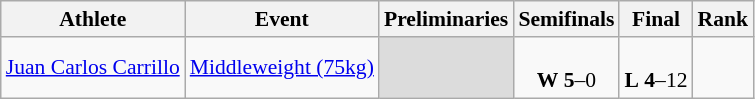<table class="wikitable" border="1" style="font-size:90%">
<tr>
<th>Athlete</th>
<th>Event</th>
<th>Preliminaries</th>
<th>Semifinals</th>
<th>Final</th>
<th>Rank</th>
</tr>
<tr>
<td><a href='#'>Juan Carlos Carrillo</a></td>
<td><a href='#'>Middleweight (75kg)</a></td>
<td align=center bgcolor=#DCDCDC></td>
<td align=center> <br> <strong>W</strong> <strong>5</strong>–0</td>
<td align=center> <br> <strong>L</strong> <strong>4</strong>–12</td>
<td align=center></td>
</tr>
</table>
